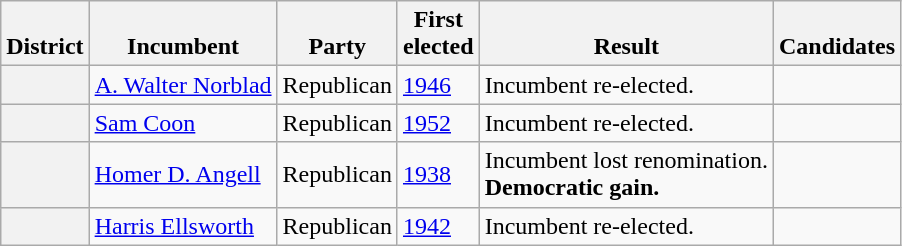<table class=wikitable>
<tr valign=bottom>
<th>District</th>
<th>Incumbent</th>
<th>Party</th>
<th>First<br>elected</th>
<th>Result</th>
<th>Candidates</th>
</tr>
<tr>
<th></th>
<td><a href='#'>A. Walter Norblad</a></td>
<td>Republican</td>
<td><a href='#'>1946</a></td>
<td>Incumbent re-elected.</td>
<td nowrap></td>
</tr>
<tr>
<th></th>
<td><a href='#'>Sam Coon</a></td>
<td>Republican</td>
<td><a href='#'>1952</a></td>
<td>Incumbent re-elected.</td>
<td nowrap></td>
</tr>
<tr>
<th></th>
<td><a href='#'>Homer D. Angell</a></td>
<td>Republican</td>
<td><a href='#'>1938</a></td>
<td>Incumbent lost renomination.<br><strong>Democratic gain.</strong></td>
<td nowrap></td>
</tr>
<tr>
<th></th>
<td><a href='#'>Harris Ellsworth</a></td>
<td>Republican</td>
<td><a href='#'>1942</a></td>
<td>Incumbent re-elected.</td>
<td nowrap></td>
</tr>
</table>
